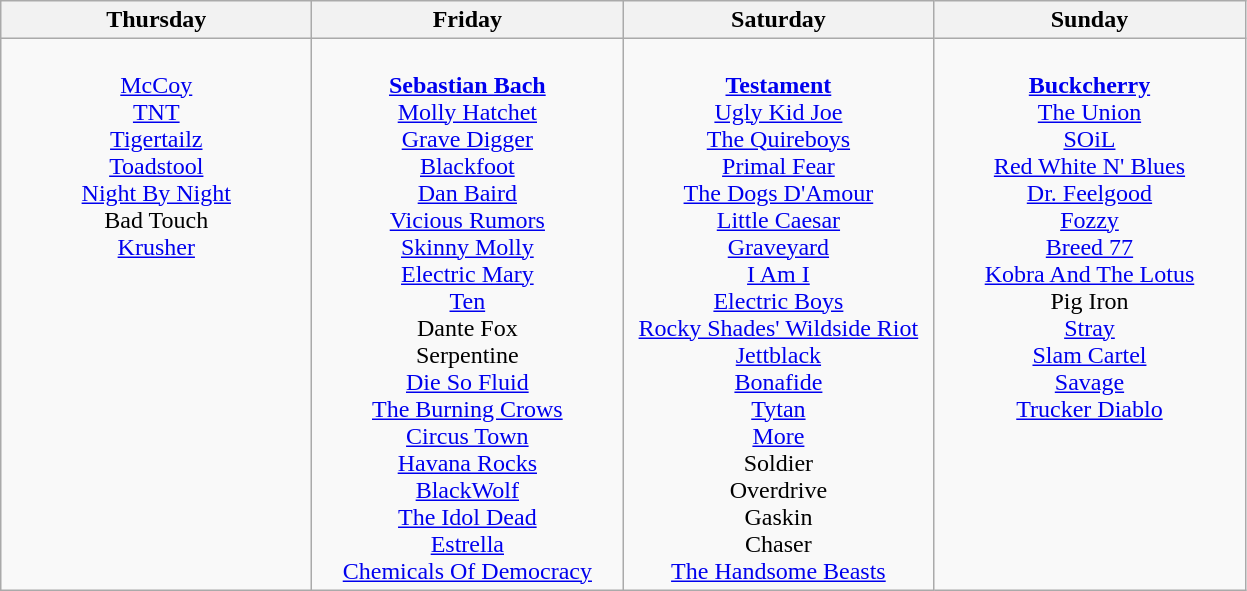<table class="wikitable">
<tr>
<th>Thursday</th>
<th>Friday</th>
<th>Saturday</th>
<th>Sunday</th>
</tr>
<tr>
<td valign="top" align="center" width=200><br><a href='#'>McCoy</a><br>
<a href='#'>TNT</a><br>
<a href='#'>Tigertailz</a><br>
<a href='#'>Toadstool</a><br>
<a href='#'>Night By Night</a><br>
Bad Touch<br>
<a href='#'>Krusher</a></td>
<td valign="top" align="center" width=200><br><strong><a href='#'>Sebastian Bach</a></strong><br>
<a href='#'>Molly Hatchet</a><br>
<a href='#'>Grave Digger</a><br>
<a href='#'>Blackfoot</a><br>
<a href='#'>Dan Baird</a><br>
<a href='#'>Vicious Rumors</a><br>
<a href='#'>Skinny Molly</a><br>
<a href='#'>Electric Mary</a><br>
<a href='#'>Ten</a><br>
Dante Fox<br>
Serpentine<br>
<a href='#'>Die So Fluid</a><br>
<a href='#'>The Burning Crows</a><br>
<a href='#'>Circus Town</a><br>
<a href='#'>Havana Rocks</a><br>
<a href='#'>BlackWolf</a><br>
<a href='#'>The Idol Dead</a><br>
<a href='#'>Estrella</a><br>
<a href='#'>Chemicals Of Democracy</a></td>
<td valign="top" align="center" width=200><br><strong><a href='#'>Testament</a></strong><br>
<a href='#'>Ugly Kid Joe</a><br>
<a href='#'>The Quireboys</a><br>
<a href='#'>Primal Fear</a><br>
<a href='#'>The Dogs D'Amour</a><br>
<a href='#'>Little Caesar</a><br>
<a href='#'>Graveyard</a><br>
<a href='#'>I Am I</a><br>
<a href='#'>Electric Boys</a><br>
<a href='#'>Rocky Shades' Wildside Riot</a><br>
<a href='#'>Jettblack</a><br>
<a href='#'>Bonafide</a><br>
<a href='#'>Tytan</a><br>
<a href='#'>More</a><br>
Soldier<br>
Overdrive<br>
Gaskin<br>
Chaser<br>
<a href='#'>The Handsome Beasts</a></td>
<td valign="top" align="center" width=200><br><strong><a href='#'>Buckcherry</a></strong><br>
<a href='#'>The Union</a><br>
<a href='#'>SOiL</a><br>
<a href='#'>Red White N' Blues</a><br>
<a href='#'>Dr. Feelgood</a><br>
<a href='#'>Fozzy</a><br>
<a href='#'>Breed 77</a><br>
<a href='#'>Kobra And The Lotus</a><br>
Pig Iron<br>
<a href='#'>Stray</a><br>
<a href='#'>Slam Cartel</a><br>
<a href='#'>Savage</a><br>
<a href='#'>Trucker Diablo</a><br></td>
</tr>
</table>
